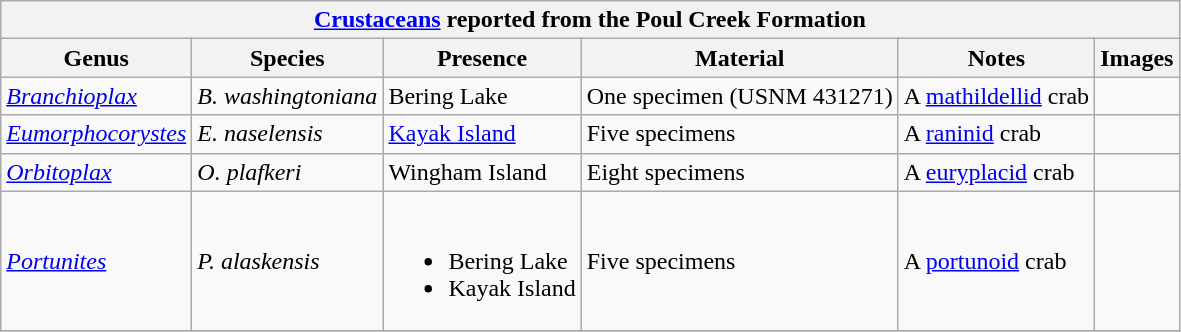<table class="wikitable" align="center">
<tr>
<th colspan="6" align="center"><strong><a href='#'>Crustaceans</a> reported from the Poul Creek Formation</strong></th>
</tr>
<tr>
<th>Genus</th>
<th>Species</th>
<th>Presence</th>
<th><strong>Material</strong></th>
<th>Notes</th>
<th>Images</th>
</tr>
<tr>
<td><em><a href='#'>Branchioplax</a></em></td>
<td><em>B. washingtoniana</em></td>
<td>Bering Lake</td>
<td>One specimen (USNM 431271)</td>
<td>A <a href='#'>mathildellid</a> crab</td>
<td></td>
</tr>
<tr>
<td><em><a href='#'>Eumorphocorystes</a></em></td>
<td><em>E. naselensis</em></td>
<td><a href='#'>Kayak Island</a></td>
<td>Five specimens</td>
<td>A <a href='#'>raninid</a> crab</td>
<td></td>
</tr>
<tr>
<td><em><a href='#'>Orbitoplax</a></em></td>
<td><em>O. plafkeri</em></td>
<td>Wingham Island</td>
<td>Eight specimens</td>
<td>A <a href='#'>euryplacid</a> crab</td>
<td></td>
</tr>
<tr>
<td><em><a href='#'>Portunites</a></em></td>
<td><em>P. alaskensis</em></td>
<td><br><ul><li>Bering Lake</li><li>Kayak Island</li></ul></td>
<td>Five specimens</td>
<td>A <a href='#'>portunoid</a> crab</td>
<td></td>
</tr>
<tr>
</tr>
</table>
